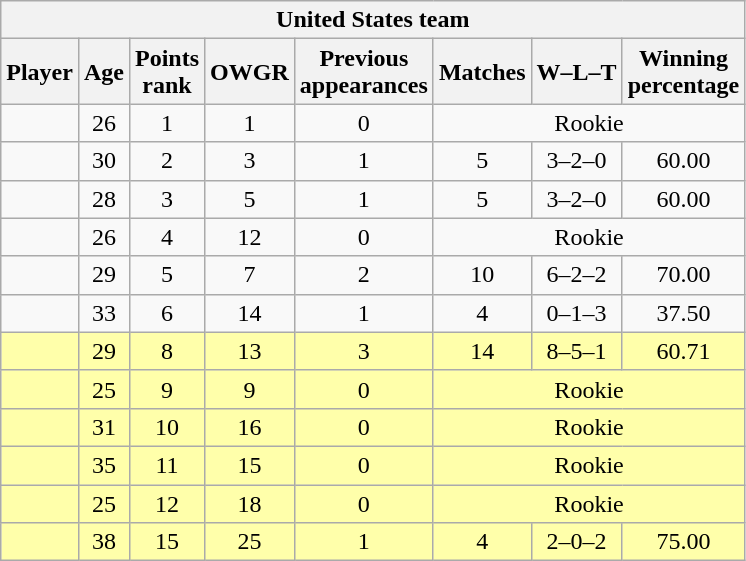<table class="wikitable sortable" style="text-align:center">
<tr>
<th colspan=8>United States team</th>
</tr>
<tr>
<th>Player</th>
<th>Age</th>
<th data-sort-type="number">Points<br>rank</th>
<th data-sort-type="number">OWGR</th>
<th data-sort-type="number">Previous<br>appearances</th>
<th data-sort-type="number">Matches</th>
<th data-sort-type="number">W–L–T</th>
<th data-sort-type="number">Winning<br>percentage</th>
</tr>
<tr>
<td align=left></td>
<td>26</td>
<td>1</td>
<td>1</td>
<td>0</td>
<td colspan=3>Rookie</td>
</tr>
<tr>
<td align=left></td>
<td>30</td>
<td>2</td>
<td>3</td>
<td>1</td>
<td>5</td>
<td>3–2–0</td>
<td>60.00</td>
</tr>
<tr>
<td align=left></td>
<td>28</td>
<td>3</td>
<td>5</td>
<td>1</td>
<td>5</td>
<td>3–2–0</td>
<td>60.00</td>
</tr>
<tr>
<td align=left></td>
<td>26</td>
<td>4</td>
<td>12</td>
<td>0</td>
<td colspan=3>Rookie</td>
</tr>
<tr>
<td align=left></td>
<td>29</td>
<td>5</td>
<td>7</td>
<td>2</td>
<td>10</td>
<td>6–2–2</td>
<td>70.00</td>
</tr>
<tr>
<td align=left></td>
<td>33</td>
<td>6</td>
<td>14</td>
<td>1</td>
<td>4</td>
<td>0–1–3</td>
<td>37.50</td>
</tr>
<tr style="background:#ffa;">
<td align=left></td>
<td>29</td>
<td>8</td>
<td>13</td>
<td>3</td>
<td>14</td>
<td>8–5–1</td>
<td>60.71</td>
</tr>
<tr style="background:#ffa;">
<td align=left></td>
<td>25</td>
<td>9</td>
<td>9</td>
<td>0</td>
<td colspan=3>Rookie</td>
</tr>
<tr style="background:#ffa;">
<td align=left></td>
<td>31</td>
<td>10</td>
<td>16</td>
<td>0</td>
<td colspan=3>Rookie</td>
</tr>
<tr style="background:#ffa;">
<td align=left></td>
<td>35</td>
<td>11</td>
<td>15</td>
<td>0</td>
<td colspan=3>Rookie</td>
</tr>
<tr style="background:#ffa;">
<td align=left></td>
<td>25</td>
<td>12</td>
<td>18</td>
<td>0</td>
<td colspan=3>Rookie</td>
</tr>
<tr style="background:#ffa;">
<td align=left></td>
<td>38</td>
<td>15</td>
<td>25</td>
<td>1</td>
<td>4</td>
<td>2–0–2</td>
<td>75.00</td>
</tr>
</table>
